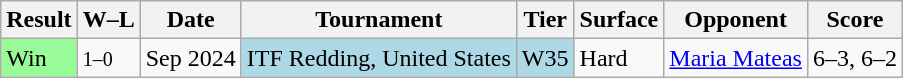<table class="sortable wikitable">
<tr>
<th>Result</th>
<th class="unsortable">W–L</th>
<th>Date</th>
<th>Tournament</th>
<th>Tier</th>
<th>Surface</th>
<th>Opponent</th>
<th class="unsortable">Score</th>
</tr>
<tr>
<td bgcolor="98FB98">Win</td>
<td><small>1–0</small></td>
<td>Sep 2024</td>
<td style="background:lightblue;">ITF Redding, United States</td>
<td style="background:lightblue;">W35</td>
<td>Hard</td>
<td> <a href='#'>Maria Mateas</a></td>
<td>6–3, 6–2</td>
</tr>
</table>
